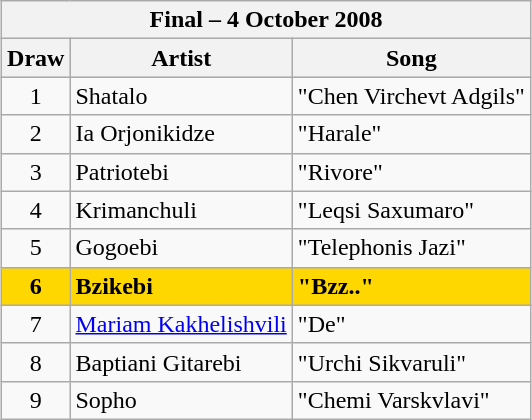<table class="sortable wikitable" style="margin: 1em auto 1em auto; text-align:center">
<tr>
<th colspan="3">Final – 4 October 2008</th>
</tr>
<tr bgcolor="#CCCCCC">
<th>Draw</th>
<th>Artist</th>
<th>Song</th>
</tr>
<tr>
<td>1</td>
<td align="left">Shatalo</td>
<td align="left">"Chen Virchevt Adgils"</td>
</tr>
<tr>
<td>2</td>
<td align="left">Ia Orjonikidze</td>
<td align="left">"Harale"</td>
</tr>
<tr>
<td>3</td>
<td align="left">Patriotebi</td>
<td align="left">"Rivore"</td>
</tr>
<tr>
<td>4</td>
<td align="left">Krimanchuli</td>
<td align="left">"Leqsi Saxumaro"</td>
</tr>
<tr>
<td>5</td>
<td align="left">Gogoebi</td>
<td align="left">"Telephonis Jazi"</td>
</tr>
<tr style="font-weight:bold; background:gold;">
<td>6</td>
<td align="left">Bzikebi</td>
<td align="left">"Bzz.."</td>
</tr>
<tr>
<td>7</td>
<td align="left"><a href='#'>Mariam Kakhelishvili</a></td>
<td align="left">"De"</td>
</tr>
<tr>
<td>8</td>
<td align="left">Baptiani Gitarebi</td>
<td align="left">"Urchi Sikvaruli"</td>
</tr>
<tr>
<td>9</td>
<td align="left">Sopho</td>
<td align="left">"Chemi Varskvlavi"</td>
</tr>
</table>
